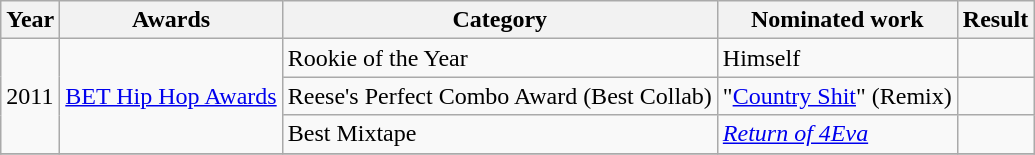<table class="wikitable">
<tr>
<th>Year</th>
<th>Awards</th>
<th>Category</th>
<th>Nominated work</th>
<th>Result</th>
</tr>
<tr>
<td rowspan="3">2011</td>
<td rowspan="3"><a href='#'>BET Hip Hop Awards</a></td>
<td>Rookie of the Year</td>
<td>Himself</td>
<td></td>
</tr>
<tr>
<td>Reese's Perfect Combo Award (Best Collab)</td>
<td>"<a href='#'>Country Shit</a>" (Remix)</td>
<td></td>
</tr>
<tr>
<td>Best Mixtape</td>
<td><em><a href='#'>Return of 4Eva</a></em></td>
<td></td>
</tr>
<tr>
</tr>
</table>
